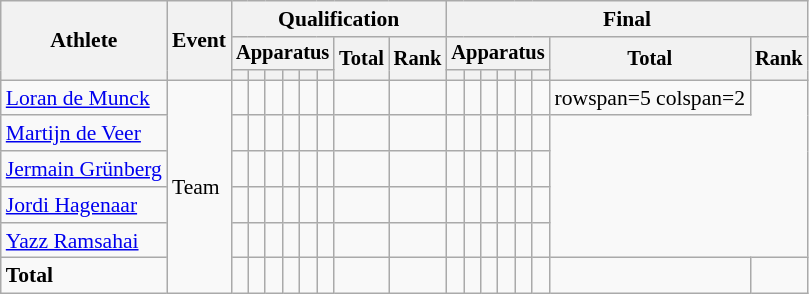<table class="wikitable" style="font-size:90%">
<tr>
<th rowspan=3>Athlete</th>
<th rowspan=3>Event</th>
<th colspan =8>Qualification</th>
<th colspan =8>Final</th>
</tr>
<tr style="font-size:95%">
<th colspan=6>Apparatus</th>
<th rowspan=2>Total</th>
<th rowspan=2>Rank</th>
<th colspan=6>Apparatus</th>
<th rowspan=2>Total</th>
<th rowspan=2>Rank</th>
</tr>
<tr style="font-size:95%">
<th></th>
<th></th>
<th></th>
<th></th>
<th></th>
<th></th>
<th></th>
<th></th>
<th></th>
<th></th>
<th></th>
<th></th>
</tr>
<tr align=center>
<td align=left><a href='#'>Loran de Munck</a></td>
<td align=left rowspan=6>Team</td>
<td></td>
<td></td>
<td></td>
<td></td>
<td></td>
<td></td>
<td></td>
<td></td>
<td></td>
<td></td>
<td></td>
<td></td>
<td></td>
<td></td>
<td>rowspan=5 colspan=2</td>
</tr>
<tr align=center>
<td align=left><a href='#'>Martijn de Veer</a></td>
<td></td>
<td></td>
<td></td>
<td></td>
<td></td>
<td></td>
<td></td>
<td></td>
<td></td>
<td></td>
<td></td>
<td></td>
<td></td>
<td></td>
</tr>
<tr align=center>
<td align=left><a href='#'>Jermain Grünberg</a></td>
<td></td>
<td></td>
<td></td>
<td></td>
<td></td>
<td></td>
<td></td>
<td></td>
<td></td>
<td></td>
<td></td>
<td></td>
<td></td>
<td></td>
</tr>
<tr align=center>
<td align=left><a href='#'>Jordi Hagenaar</a></td>
<td></td>
<td></td>
<td></td>
<td></td>
<td></td>
<td></td>
<td></td>
<td></td>
<td></td>
<td></td>
<td></td>
<td></td>
<td></td>
<td></td>
</tr>
<tr align=center>
<td align=left><a href='#'>Yazz Ramsahai</a></td>
<td></td>
<td></td>
<td></td>
<td></td>
<td></td>
<td></td>
<td></td>
<td></td>
<td></td>
<td></td>
<td></td>
<td></td>
<td></td>
<td></td>
</tr>
<tr align=center>
<td align=left><strong>Total</strong></td>
<td></td>
<td></td>
<td></td>
<td></td>
<td></td>
<td></td>
<td></td>
<td></td>
<td></td>
<td></td>
<td></td>
<td></td>
<td></td>
<td></td>
<td></td>
<td></td>
</tr>
</table>
